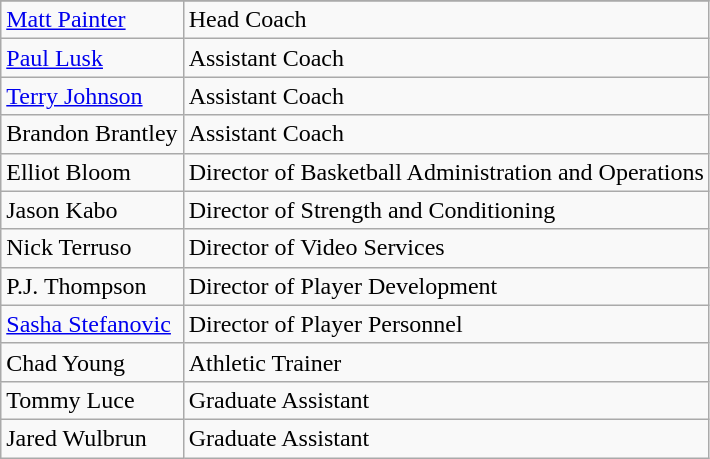<table class="wikitable">
<tr>
</tr>
<tr>
<td><a href='#'>Matt Painter</a></td>
<td>Head Coach</td>
</tr>
<tr>
<td><a href='#'>Paul Lusk</a></td>
<td>Assistant Coach</td>
</tr>
<tr>
<td><a href='#'>Terry Johnson</a></td>
<td>Assistant Coach</td>
</tr>
<tr>
<td>Brandon Brantley</td>
<td>Assistant Coach</td>
</tr>
<tr>
<td>Elliot Bloom</td>
<td>Director of Basketball Administration and Operations</td>
</tr>
<tr>
<td>Jason Kabo</td>
<td>Director of Strength and Conditioning</td>
</tr>
<tr>
<td>Nick Terruso</td>
<td>Director of Video Services</td>
</tr>
<tr>
<td>P.J. Thompson</td>
<td>Director of Player Development</td>
</tr>
<tr>
<td><a href='#'>Sasha Stefanovic</a></td>
<td>Director of Player Personnel</td>
</tr>
<tr>
<td>Chad Young</td>
<td>Athletic Trainer</td>
</tr>
<tr>
<td>Tommy Luce</td>
<td>Graduate Assistant</td>
</tr>
<tr>
<td>Jared Wulbrun</td>
<td>Graduate Assistant</td>
</tr>
</table>
